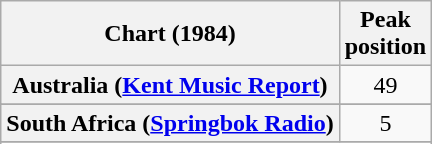<table class="wikitable sortable plainrowheaders" style="text-align:center">
<tr>
<th scope="col">Chart (1984)</th>
<th scope="col">Peak<br>position</th>
</tr>
<tr>
<th scope="row">Australia (<a href='#'>Kent Music Report</a>)</th>
<td>49</td>
</tr>
<tr>
</tr>
<tr>
</tr>
<tr>
</tr>
<tr>
<th scope="row">South Africa (<a href='#'>Springbok Radio</a>)</th>
<td>5</td>
</tr>
<tr>
</tr>
<tr>
</tr>
</table>
